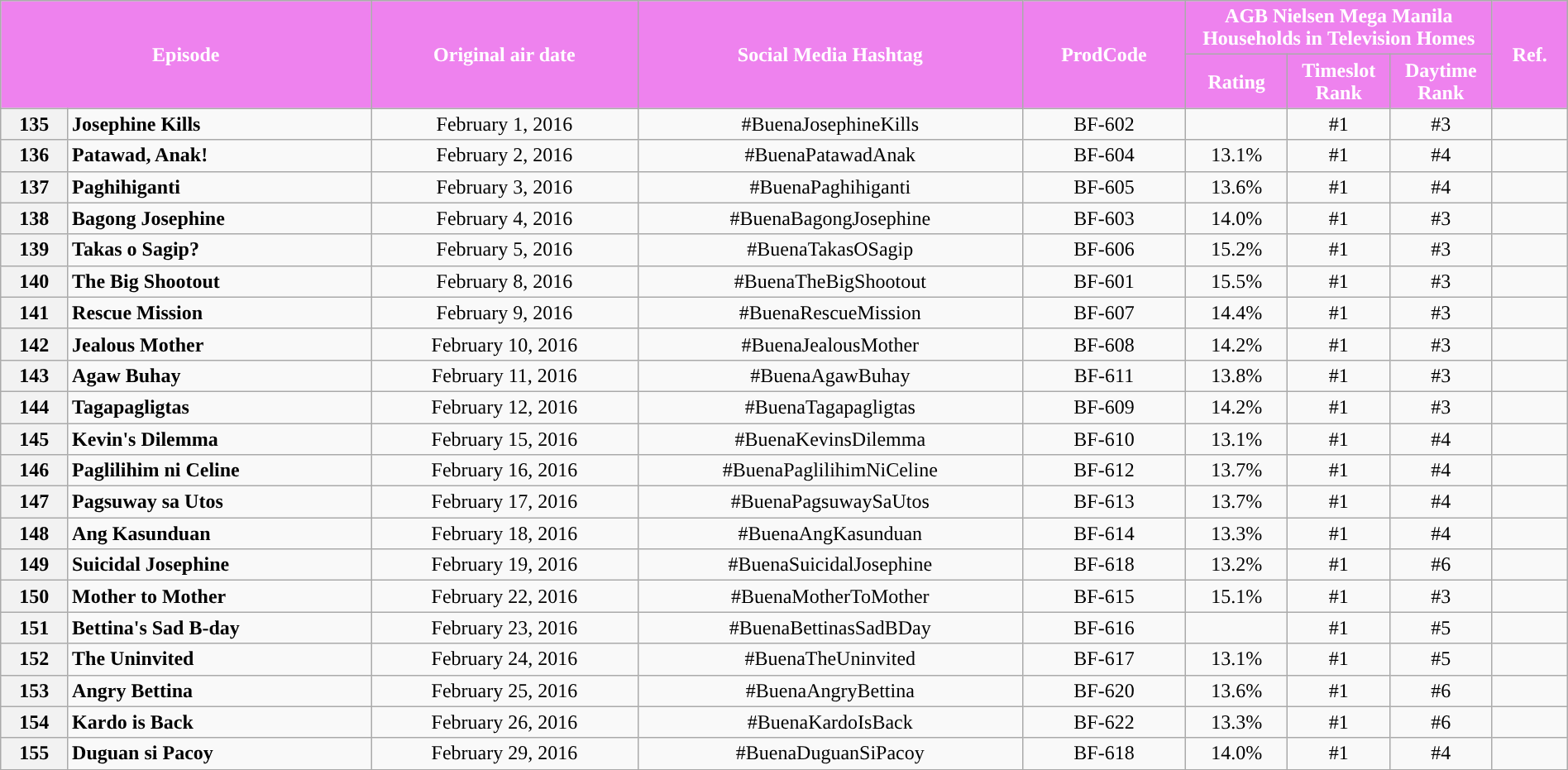<table class="wikitable" style="text-align:center; font-size:100%; line-height:18px;"  width="100%">
<tr>
<th colspan="2" rowspan="2" style="background-color:#EE82EE; color:#ffffff;">Episode</th>
<th style="background:#EE82EE; color:white" rowspan="2">Original air date</th>
<th style="background:#EE82EE; color:white" rowspan="2">Social Media Hashtag</th>
<th style="background-color:#EE82EE; color:#ffffff;" rowspan="2">ProdCode</th>
<th style="background-color:#EE82EE; color:#ffffff;" colspan="3">AGB Nielsen Mega Manila Households in Television Homes</th>
<th rowspan="2" style="background:#EE82EE; color:white">Ref.</th>
</tr>
<tr style="text-align: center style=">
<th style="background-color:#EE82EE; width:75px; color:#ffffff;">Rating</th>
<th style="background-color:#EE82EE; width:75px; color:#ffffff;">Timeslot Rank</th>
<th style="background-color:#EE82EE; width:75px; color:#ffffff;">Daytime Rank</th>
</tr>
<tr>
<th>135</th>
<td style="text-align: left;"><strong>Josephine Kills</strong></td>
<td>February 1, 2016</td>
<td>#BuenaJosephineKills</td>
<td>BF-602</td>
<td></td>
<td>#1</td>
<td>#3</td>
<td></td>
</tr>
<tr>
<th>136</th>
<td style="text-align: left;"><strong>Patawad, Anak!</strong></td>
<td>February 2, 2016</td>
<td>#BuenaPatawadAnak</td>
<td>BF-604</td>
<td>13.1%</td>
<td>#1</td>
<td>#4</td>
<td></td>
</tr>
<tr>
<th>137</th>
<td style="text-align: left;"><strong>Paghihiganti</strong></td>
<td>February 3, 2016</td>
<td>#BuenaPaghihiganti</td>
<td>BF-605</td>
<td>13.6%</td>
<td>#1</td>
<td>#4</td>
<td></td>
</tr>
<tr>
<th>138</th>
<td style="text-align: left;"><strong>Bagong Josephine</strong></td>
<td>February 4, 2016</td>
<td>#BuenaBagongJosephine</td>
<td>BF-603</td>
<td>14.0%</td>
<td>#1</td>
<td>#3</td>
<td></td>
</tr>
<tr>
<th>139</th>
<td style="text-align: left;"><strong>Takas o Sagip?</strong></td>
<td>February 5, 2016</td>
<td>#BuenaTakasOSagip</td>
<td>BF-606</td>
<td>15.2%</td>
<td>#1</td>
<td>#3</td>
<td></td>
</tr>
<tr>
<th>140</th>
<td style="text-align: left;"><strong>The Big Shootout</strong></td>
<td>February 8, 2016</td>
<td>#BuenaTheBigShootout</td>
<td>BF-601</td>
<td>15.5%</td>
<td>#1</td>
<td>#3</td>
<td></td>
</tr>
<tr>
<th>141</th>
<td style="text-align: left;"><strong>Rescue Mission</strong></td>
<td>February 9, 2016</td>
<td>#BuenaRescueMission</td>
<td>BF-607</td>
<td>14.4%</td>
<td>#1</td>
<td>#3</td>
<td></td>
</tr>
<tr>
<th>142</th>
<td style="text-align: left;"><strong>Jealous Mother</strong></td>
<td>February 10, 2016</td>
<td>#BuenaJealousMother</td>
<td>BF-608</td>
<td>14.2%</td>
<td>#1</td>
<td>#3</td>
<td></td>
</tr>
<tr>
<th>143</th>
<td style="text-align: left;"><strong>Agaw Buhay</strong></td>
<td>February 11, 2016</td>
<td>#BuenaAgawBuhay</td>
<td>BF-611</td>
<td>13.8%</td>
<td>#1</td>
<td>#3</td>
<td></td>
</tr>
<tr>
<th>144</th>
<td style="text-align: left;"><strong>Tagapagligtas</strong></td>
<td>February 12, 2016</td>
<td>#BuenaTagapagligtas</td>
<td>BF-609</td>
<td>14.2%</td>
<td>#1</td>
<td>#3</td>
<td></td>
</tr>
<tr>
<th>145</th>
<td style="text-align: left;"><strong>Kevin's Dilemma</strong></td>
<td>February 15, 2016</td>
<td>#BuenaKevinsDilemma</td>
<td>BF-610</td>
<td>13.1%</td>
<td>#1</td>
<td>#4</td>
<td></td>
</tr>
<tr>
<th>146</th>
<td style="text-align: left;"><strong>Paglilihim ni Celine</strong></td>
<td>February 16, 2016</td>
<td>#BuenaPaglilihimNiCeline</td>
<td>BF-612</td>
<td>13.7%</td>
<td>#1</td>
<td>#4</td>
<td></td>
</tr>
<tr>
<th>147</th>
<td style="text-align: left;"><strong>Pagsuway sa Utos</strong></td>
<td>February 17, 2016</td>
<td>#BuenaPagsuwaySaUtos</td>
<td>BF-613</td>
<td>13.7%</td>
<td>#1</td>
<td>#4</td>
<td></td>
</tr>
<tr>
<th>148</th>
<td style="text-align: left;"><strong>Ang Kasunduan</strong></td>
<td>February 18, 2016</td>
<td>#BuenaAngKasunduan</td>
<td>BF-614</td>
<td>13.3%</td>
<td>#1</td>
<td>#4</td>
<td></td>
</tr>
<tr>
<th>149</th>
<td style="text-align: left;"><strong>Suicidal Josephine</strong></td>
<td>February 19, 2016</td>
<td>#BuenaSuicidalJosephine</td>
<td>BF-618</td>
<td>13.2%</td>
<td>#1</td>
<td>#6</td>
<td></td>
</tr>
<tr>
<th>150</th>
<td style="text-align: left;"><strong>Mother to Mother</strong></td>
<td>February 22, 2016</td>
<td>#BuenaMotherToMother</td>
<td>BF-615</td>
<td>15.1%</td>
<td>#1</td>
<td>#3</td>
<td></td>
</tr>
<tr>
<th>151</th>
<td style="text-align: left;"><strong>Bettina's Sad B-day</strong></td>
<td>February 23, 2016</td>
<td>#BuenaBettinasSadBDay</td>
<td>BF-616</td>
<td></td>
<td>#1</td>
<td>#5</td>
<td></td>
</tr>
<tr>
<th>152</th>
<td style="text-align: left;"><strong>The Uninvited</strong></td>
<td>February 24, 2016</td>
<td>#BuenaTheUninvited</td>
<td>BF-617</td>
<td>13.1%</td>
<td>#1</td>
<td>#5</td>
<td></td>
</tr>
<tr>
<th>153</th>
<td style="text-align: left;"><strong>Angry Bettina</strong></td>
<td>February 25, 2016</td>
<td>#BuenaAngryBettina</td>
<td>BF-620</td>
<td>13.6%</td>
<td>#1</td>
<td>#6</td>
<td></td>
</tr>
<tr>
<th>154</th>
<td style="text-align: left;"><strong>Kardo is Back</strong></td>
<td>February 26, 2016</td>
<td>#BuenaKardoIsBack</td>
<td>BF-622</td>
<td>13.3%</td>
<td>#1</td>
<td>#6</td>
<td></td>
</tr>
<tr>
<th>155</th>
<td style="text-align: left;"><strong>Duguan si Pacoy</strong></td>
<td>February 29, 2016</td>
<td>#BuenaDuguanSiPacoy</td>
<td>BF-618</td>
<td>14.0%</td>
<td>#1</td>
<td>#4</td>
<td></td>
</tr>
<tr>
</tr>
</table>
